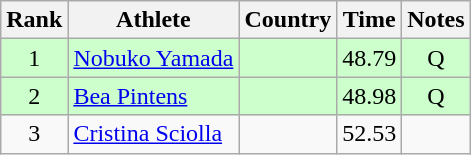<table class="wikitable" style="text-align:center">
<tr>
<th>Rank</th>
<th>Athlete</th>
<th>Country</th>
<th>Time</th>
<th>Notes</th>
</tr>
<tr bgcolor=ccffcc>
<td>1</td>
<td align=left><a href='#'>Nobuko Yamada</a></td>
<td align=left></td>
<td>48.79</td>
<td>Q</td>
</tr>
<tr bgcolor=ccffcc>
<td>2</td>
<td align=left><a href='#'>Bea Pintens</a></td>
<td align=left></td>
<td>48.98</td>
<td>Q</td>
</tr>
<tr>
<td>3</td>
<td align=left><a href='#'>Cristina Sciolla</a></td>
<td align=left></td>
<td>52.53</td>
<td></td>
</tr>
</table>
